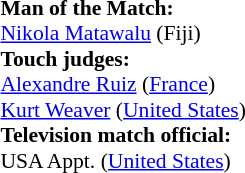<table style="width:100%; font-size:90%;">
<tr>
<td><br><strong>Man of the Match:</strong>
<br><a href='#'>Nikola Matawalu</a> (Fiji)<br><strong>Touch judges:</strong>
<br><a href='#'>Alexandre Ruiz</a> (<a href='#'>France</a>)
<br><a href='#'>Kurt Weaver</a> (<a href='#'>United States</a>)
<br><strong>Television match official:</strong>
<br>USA Appt. (<a href='#'>United States</a>)</td>
</tr>
</table>
